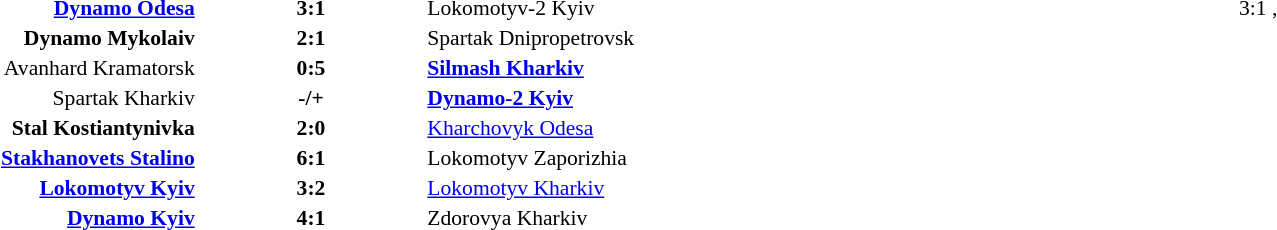<table width=100% cellspacing=1>
<tr>
<th width=20%></th>
<th width=12%></th>
<th width=20%></th>
<th></th>
</tr>
<tr style=font-size:90%>
<td align=right><strong><a href='#'>Dynamo Odesa</a></strong></td>
<td align=center><strong>3:1</strong></td>
<td>Lokomotyv-2 Kyiv</td>
<td align=center>3:1 , </td>
</tr>
<tr style=font-size:90%>
<td align=right><strong>Dynamo Mykolaiv</strong></td>
<td align=center><strong>2:1</strong></td>
<td>Spartak Dnipropetrovsk</td>
<td align=center></td>
</tr>
<tr style=font-size:90%>
<td align=right>Avanhard Kramatorsk</td>
<td align=center><strong>0:5</strong></td>
<td><strong><a href='#'>Silmash Kharkiv</a></strong></td>
<td align=center></td>
</tr>
<tr style=font-size:90%>
<td align=right>Spartak Kharkiv</td>
<td align=center><strong>-/+</strong></td>
<td><strong><a href='#'>Dynamo-2 Kyiv</a></strong></td>
<td align=center></td>
</tr>
<tr style=font-size:90%>
<td align=right><strong>Stal Kostiantynivka</strong></td>
<td align=center><strong>2:0</strong></td>
<td><a href='#'>Kharchovyk Odesa</a></td>
<td align=center></td>
</tr>
<tr style=font-size:90%>
<td align=right><strong><a href='#'>Stakhanovets Stalino</a></strong></td>
<td align=center><strong>6:1</strong></td>
<td>Lokomotyv Zaporizhia</td>
<td align=center></td>
</tr>
<tr style=font-size:90%>
<td align=right><strong><a href='#'>Lokomotyv Kyiv</a></strong></td>
<td align=center><strong>3:2</strong></td>
<td><a href='#'>Lokomotyv Kharkiv</a></td>
<td align=center></td>
</tr>
<tr style=font-size:90%>
<td align=right><strong><a href='#'>Dynamo Kyiv</a></strong></td>
<td align=center><strong>4:1</strong></td>
<td>Zdorovya Kharkiv</td>
<td align=center></td>
</tr>
</table>
